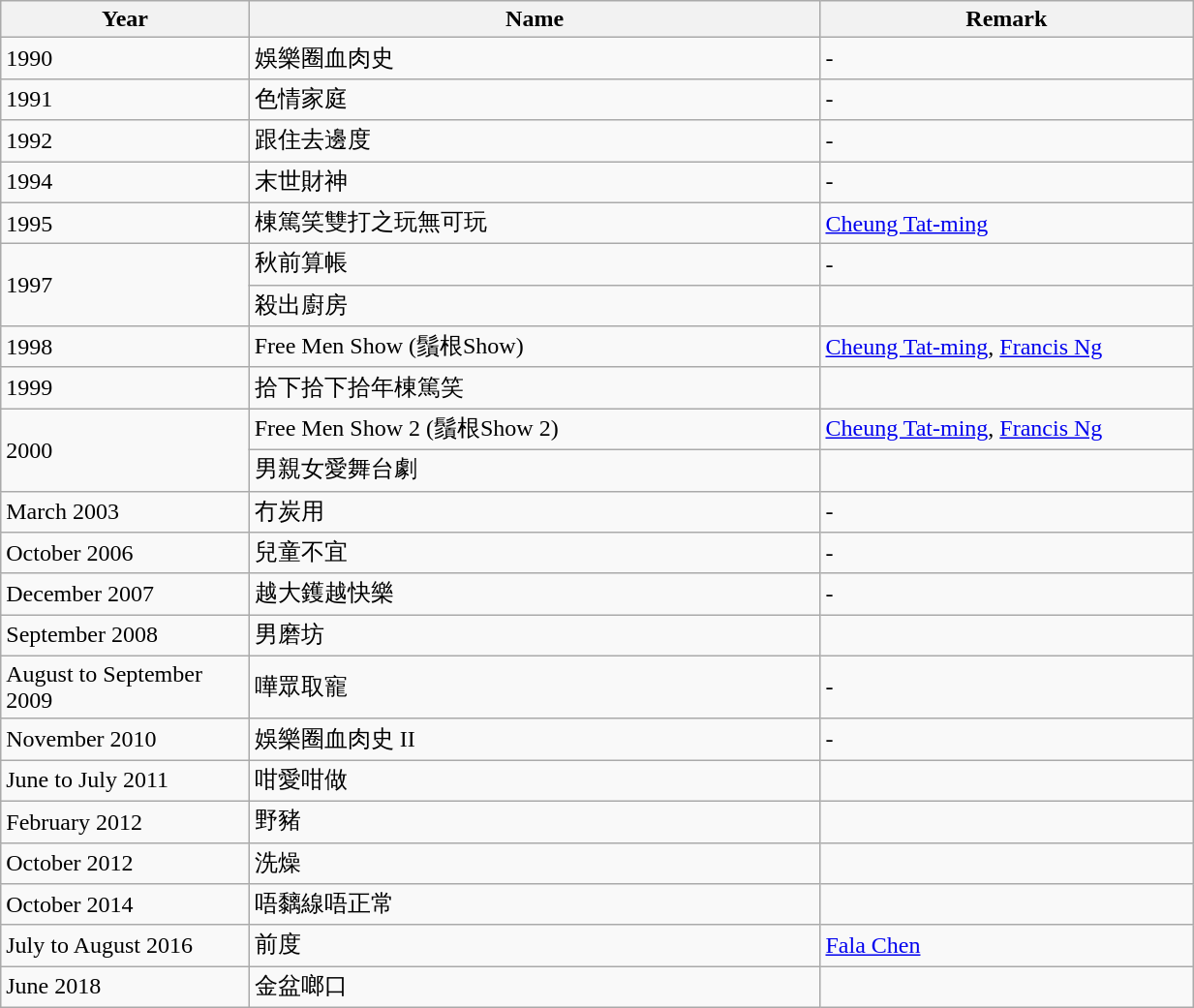<table class="wikitable" width="65%">
<tr>
<th style="width:10%">Year</th>
<th style="width:23%">Name</th>
<th style="width:15%">Remark</th>
</tr>
<tr>
<td>1990</td>
<td>娛樂圈血肉史</td>
<td>-</td>
</tr>
<tr>
<td>1991</td>
<td>色情家庭</td>
<td>-</td>
</tr>
<tr>
<td>1992</td>
<td>跟住去邊度</td>
<td>-</td>
</tr>
<tr>
<td>1994</td>
<td>末世財神</td>
<td>-</td>
</tr>
<tr>
<td>1995</td>
<td>棟篤笑雙打之玩無可玩</td>
<td><a href='#'>Cheung Tat-ming</a></td>
</tr>
<tr>
<td rowspan="2">1997</td>
<td>秋前算帳</td>
<td>-</td>
</tr>
<tr>
<td>殺出廚房</td>
<td></td>
</tr>
<tr>
<td>1998</td>
<td>Free Men Show (鬚根Show)</td>
<td><a href='#'>Cheung Tat-ming</a>, <a href='#'>Francis Ng</a></td>
</tr>
<tr>
<td>1999</td>
<td>拾下拾下拾年棟篤笑</td>
<td></td>
</tr>
<tr>
<td rowspan="2">2000</td>
<td>Free Men Show 2 (鬚根Show 2)</td>
<td><a href='#'>Cheung Tat-ming</a>, <a href='#'>Francis Ng</a></td>
</tr>
<tr>
<td>男親女愛舞台劇</td>
<td></td>
</tr>
<tr>
<td>March 2003</td>
<td>冇炭用</td>
<td>-</td>
</tr>
<tr>
<td>October 2006</td>
<td>兒童不宜</td>
<td>-</td>
</tr>
<tr>
<td>December 2007</td>
<td>越大鑊越快樂</td>
<td>-</td>
</tr>
<tr>
<td>September 2008</td>
<td>男磨坊</td>
<td></td>
</tr>
<tr>
<td>August to September 2009</td>
<td>嘩眾取寵</td>
<td>-</td>
</tr>
<tr>
<td>November 2010</td>
<td>娛樂圈血肉史 II</td>
<td>-</td>
</tr>
<tr>
<td>June to July 2011</td>
<td>咁愛咁做</td>
<td></td>
</tr>
<tr>
<td>February 2012</td>
<td>野豬</td>
<td></td>
</tr>
<tr>
<td>October 2012</td>
<td>洗燥</td>
<td></td>
</tr>
<tr>
<td>October 2014</td>
<td>唔黐線唔正常</td>
<td></td>
</tr>
<tr>
<td>July to August 2016</td>
<td>前度</td>
<td><a href='#'>Fala Chen</a></td>
</tr>
<tr>
<td>June 2018</td>
<td>金盆啷口</td>
<td></td>
</tr>
</table>
